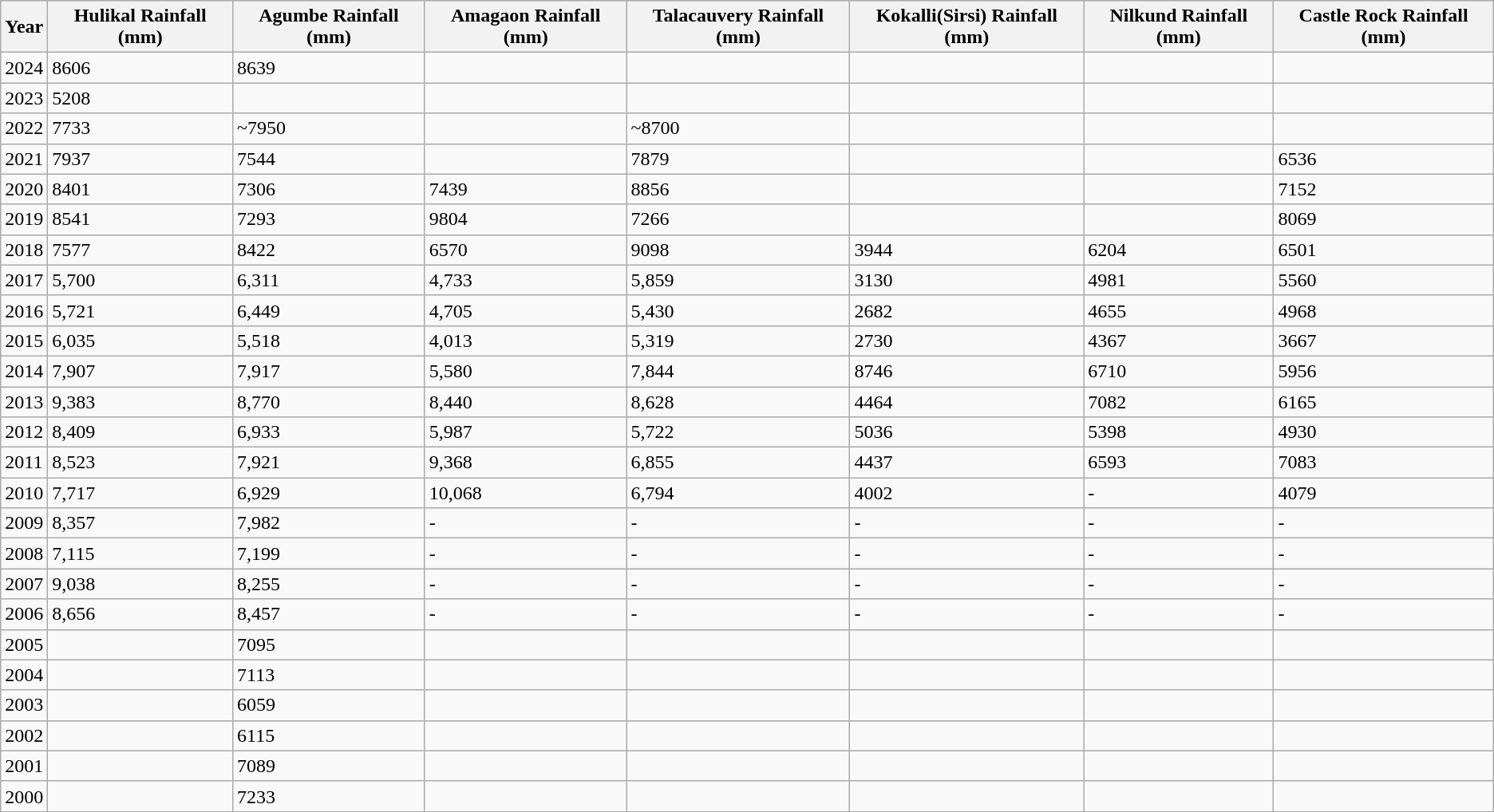<table class="wikitable">
<tr>
<th>Year</th>
<th>Hulikal Rainfall (mm)</th>
<th>Agumbe Rainfall (mm)</th>
<th>Amagaon Rainfall (mm)</th>
<th>Talacauvery Rainfall (mm)</th>
<th>Kokalli(Sirsi) Rainfall (mm)</th>
<th>Nilkund Rainfall (mm)</th>
<th>Castle Rock Rainfall (mm)</th>
</tr>
<tr>
<td>2024</td>
<td>8606</td>
<td>8639</td>
<td></td>
<td></td>
<td></td>
<td></td>
<td></td>
</tr>
<tr>
<td>2023</td>
<td>5208</td>
<td></td>
<td></td>
<td></td>
<td></td>
<td></td>
<td></td>
</tr>
<tr>
<td>2022</td>
<td>7733</td>
<td>~7950</td>
<td></td>
<td>~8700</td>
<td></td>
<td></td>
<td></td>
</tr>
<tr>
<td>2021</td>
<td>7937</td>
<td>7544</td>
<td></td>
<td>7879</td>
<td></td>
<td></td>
<td>6536</td>
</tr>
<tr>
<td>2020</td>
<td>8401</td>
<td>7306</td>
<td>7439</td>
<td>8856</td>
<td></td>
<td></td>
<td>7152</td>
</tr>
<tr>
<td>2019</td>
<td>8541</td>
<td>7293</td>
<td>9804</td>
<td>7266</td>
<td></td>
<td></td>
<td>8069</td>
</tr>
<tr>
<td>2018</td>
<td>7577</td>
<td>8422</td>
<td>6570</td>
<td>9098</td>
<td>3944</td>
<td>6204</td>
<td>6501</td>
</tr>
<tr>
<td>2017</td>
<td>5,700</td>
<td>6,311</td>
<td>4,733</td>
<td>5,859</td>
<td>3130</td>
<td>4981</td>
<td>5560</td>
</tr>
<tr>
<td>2016</td>
<td>5,721</td>
<td>6,449</td>
<td>4,705</td>
<td>5,430</td>
<td>2682</td>
<td>4655</td>
<td>4968</td>
</tr>
<tr>
<td>2015</td>
<td>6,035</td>
<td>5,518</td>
<td>4,013</td>
<td>5,319</td>
<td>2730</td>
<td>4367</td>
<td>3667</td>
</tr>
<tr>
<td>2014</td>
<td>7,907</td>
<td>7,917</td>
<td>5,580</td>
<td>7,844</td>
<td>8746</td>
<td>6710</td>
<td>5956</td>
</tr>
<tr>
<td>2013</td>
<td>9,383</td>
<td>8,770</td>
<td>8,440</td>
<td>8,628</td>
<td>4464</td>
<td>7082</td>
<td>6165</td>
</tr>
<tr>
<td>2012</td>
<td>8,409</td>
<td>6,933</td>
<td>5,987</td>
<td>5,722</td>
<td>5036</td>
<td>5398</td>
<td>4930</td>
</tr>
<tr>
<td>2011</td>
<td>8,523</td>
<td>7,921</td>
<td>9,368</td>
<td>6,855</td>
<td>4437</td>
<td>6593</td>
<td>7083</td>
</tr>
<tr>
<td>2010</td>
<td>7,717</td>
<td>6,929</td>
<td>10,068</td>
<td>6,794</td>
<td>4002</td>
<td>-</td>
<td>4079</td>
</tr>
<tr>
<td>2009</td>
<td>8,357</td>
<td>7,982</td>
<td>-</td>
<td>-</td>
<td>-</td>
<td>-</td>
<td>-</td>
</tr>
<tr>
<td>2008</td>
<td>7,115</td>
<td>7,199</td>
<td>-</td>
<td>-</td>
<td>-</td>
<td>-</td>
<td>-</td>
</tr>
<tr>
<td>2007</td>
<td>9,038</td>
<td>8,255</td>
<td>-</td>
<td>-</td>
<td>-</td>
<td>-</td>
<td>-</td>
</tr>
<tr>
<td>2006</td>
<td>8,656</td>
<td>8,457</td>
<td>-</td>
<td>-</td>
<td>-</td>
<td>-</td>
<td>-</td>
</tr>
<tr>
<td>2005</td>
<td></td>
<td>7095</td>
<td></td>
<td></td>
<td></td>
<td></td>
<td></td>
</tr>
<tr>
<td>2004</td>
<td></td>
<td>7113</td>
<td></td>
<td></td>
<td></td>
<td></td>
<td></td>
</tr>
<tr>
<td>2003</td>
<td></td>
<td>6059</td>
<td></td>
<td></td>
<td></td>
<td></td>
<td></td>
</tr>
<tr>
<td>2002</td>
<td></td>
<td>6115</td>
<td></td>
<td></td>
<td></td>
<td></td>
<td></td>
</tr>
<tr>
<td>2001</td>
<td></td>
<td>7089</td>
<td></td>
<td></td>
<td></td>
<td></td>
<td></td>
</tr>
<tr>
<td>2000</td>
<td></td>
<td>7233</td>
<td></td>
<td></td>
<td></td>
<td></td>
<td></td>
</tr>
</table>
